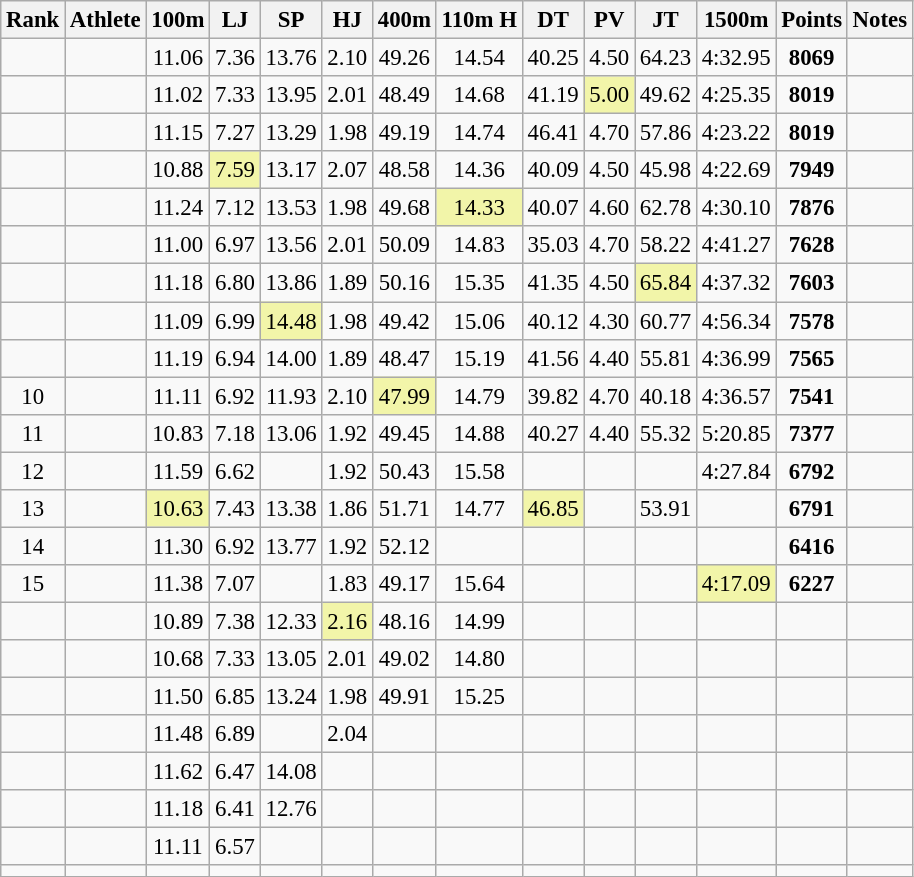<table class="wikitable sortable" style=" text-align:center; font-size:95%;">
<tr>
<th>Rank</th>
<th>Athlete</th>
<th>100m</th>
<th>LJ</th>
<th>SP</th>
<th>HJ</th>
<th>400m</th>
<th>110m H</th>
<th>DT</th>
<th>PV</th>
<th>JT</th>
<th>1500m</th>
<th>Points</th>
<th>Notes</th>
</tr>
<tr>
<td></td>
<td align=left></td>
<td>11.06</td>
<td>7.36</td>
<td>13.76</td>
<td>2.10</td>
<td>49.26</td>
<td>14.54</td>
<td>40.25</td>
<td>4.50</td>
<td>64.23</td>
<td>4:32.95</td>
<td><strong>8069</strong></td>
<td></td>
</tr>
<tr>
<td></td>
<td align=left></td>
<td>11.02</td>
<td>7.33</td>
<td>13.95</td>
<td>2.01</td>
<td>48.49</td>
<td>14.68</td>
<td>41.19</td>
<td bgcolor=#F2F5A9>5.00</td>
<td>49.62</td>
<td>4:25.35</td>
<td><strong>8019</strong></td>
<td></td>
</tr>
<tr>
<td></td>
<td align=left></td>
<td>11.15</td>
<td>7.27</td>
<td>13.29</td>
<td>1.98</td>
<td>49.19</td>
<td>14.74</td>
<td>46.41</td>
<td>4.70</td>
<td>57.86</td>
<td>4:23.22</td>
<td><strong>8019</strong></td>
<td></td>
</tr>
<tr>
<td></td>
<td align=left></td>
<td>10.88</td>
<td bgcolor=#F2F5A9>7.59</td>
<td>13.17</td>
<td>2.07</td>
<td>48.58</td>
<td>14.36</td>
<td>40.09</td>
<td>4.50</td>
<td>45.98</td>
<td>4:22.69</td>
<td><strong>7949</strong></td>
<td></td>
</tr>
<tr>
<td></td>
<td align=left></td>
<td>11.24</td>
<td>7.12</td>
<td>13.53</td>
<td>1.98</td>
<td>49.68</td>
<td bgcolor=#F2F5A9>14.33</td>
<td>40.07</td>
<td>4.60</td>
<td>62.78</td>
<td>4:30.10</td>
<td><strong>7876</strong></td>
<td></td>
</tr>
<tr>
<td></td>
<td align=left></td>
<td>11.00</td>
<td>6.97</td>
<td>13.56</td>
<td>2.01</td>
<td>50.09</td>
<td>14.83</td>
<td>35.03</td>
<td>4.70</td>
<td>58.22</td>
<td>4:41.27</td>
<td><strong>7628</strong></td>
<td></td>
</tr>
<tr>
<td></td>
<td align=left></td>
<td>11.18</td>
<td>6.80</td>
<td>13.86</td>
<td>1.89</td>
<td>50.16</td>
<td>15.35</td>
<td>41.35</td>
<td>4.50</td>
<td bgcolor=#F2F5A9>65.84</td>
<td>4:37.32</td>
<td><strong>7603</strong></td>
<td></td>
</tr>
<tr>
<td></td>
<td align=left></td>
<td>11.09</td>
<td>6.99</td>
<td bgcolor=#F2F5A9>14.48</td>
<td>1.98</td>
<td>49.42</td>
<td>15.06</td>
<td>40.12</td>
<td>4.30</td>
<td>60.77</td>
<td>4:56.34</td>
<td><strong>7578</strong></td>
<td></td>
</tr>
<tr>
<td></td>
<td align=left></td>
<td>11.19</td>
<td>6.94</td>
<td>14.00</td>
<td>1.89</td>
<td>48.47</td>
<td>15.19</td>
<td>41.56</td>
<td>4.40</td>
<td>55.81</td>
<td>4:36.99</td>
<td><strong>7565</strong></td>
<td></td>
</tr>
<tr>
<td>10</td>
<td align=left></td>
<td>11.11</td>
<td>6.92</td>
<td>11.93</td>
<td>2.10</td>
<td bgcolor=#F2F5A9>47.99</td>
<td>14.79</td>
<td>39.82</td>
<td>4.70</td>
<td>40.18</td>
<td>4:36.57</td>
<td><strong>7541</strong></td>
<td></td>
</tr>
<tr>
<td>11</td>
<td align=left></td>
<td>10.83</td>
<td>7.18</td>
<td>13.06</td>
<td>1.92</td>
<td>49.45</td>
<td>14.88</td>
<td>40.27</td>
<td>4.40</td>
<td>55.32</td>
<td>5:20.85</td>
<td><strong>7377</strong></td>
<td></td>
</tr>
<tr>
<td>12</td>
<td align=left></td>
<td>11.59</td>
<td>6.62</td>
<td></td>
<td>1.92</td>
<td>50.43</td>
<td>15.58</td>
<td></td>
<td></td>
<td></td>
<td>4:27.84</td>
<td><strong>6792</strong></td>
<td></td>
</tr>
<tr>
<td>13</td>
<td align=left></td>
<td bgcolor=#F2F5A9>10.63</td>
<td>7.43</td>
<td>13.38</td>
<td>1.86</td>
<td>51.71</td>
<td>14.77</td>
<td bgcolor=#F2F5A9>46.85</td>
<td></td>
<td>53.91</td>
<td></td>
<td><strong>6791</strong></td>
<td></td>
</tr>
<tr>
<td>14</td>
<td align=left></td>
<td>11.30</td>
<td>6.92</td>
<td>13.77</td>
<td>1.92</td>
<td>52.12</td>
<td></td>
<td></td>
<td></td>
<td></td>
<td></td>
<td><strong>6416</strong></td>
<td></td>
</tr>
<tr>
<td>15</td>
<td align=left></td>
<td>11.38</td>
<td>7.07</td>
<td></td>
<td>1.83</td>
<td>49.17</td>
<td>15.64</td>
<td></td>
<td></td>
<td></td>
<td bgcolor=#F2F5A9>4:17.09</td>
<td><strong>6227</strong></td>
<td></td>
</tr>
<tr>
<td></td>
<td align=left></td>
<td>10.89</td>
<td>7.38</td>
<td>12.33</td>
<td bgcolor=#F2F5A9>2.16</td>
<td>48.16</td>
<td>14.99</td>
<td></td>
<td></td>
<td></td>
<td></td>
<td><strong></strong></td>
<td></td>
</tr>
<tr>
<td></td>
<td align=left></td>
<td>10.68</td>
<td>7.33</td>
<td>13.05</td>
<td>2.01</td>
<td>49.02</td>
<td>14.80</td>
<td></td>
<td></td>
<td></td>
<td></td>
<td><strong></strong></td>
<td></td>
</tr>
<tr>
<td></td>
<td align=left></td>
<td>11.50</td>
<td>6.85</td>
<td>13.24</td>
<td>1.98</td>
<td>49.91</td>
<td>15.25</td>
<td></td>
<td></td>
<td></td>
<td></td>
<td><strong></strong></td>
<td></td>
</tr>
<tr>
<td></td>
<td align=left></td>
<td>11.48</td>
<td>6.89</td>
<td></td>
<td>2.04</td>
<td></td>
<td></td>
<td></td>
<td></td>
<td></td>
<td></td>
<td><strong></strong></td>
<td></td>
</tr>
<tr>
<td></td>
<td align=left></td>
<td>11.62</td>
<td>6.47</td>
<td>14.08</td>
<td></td>
<td></td>
<td></td>
<td></td>
<td></td>
<td></td>
<td></td>
<td><strong></strong></td>
<td></td>
</tr>
<tr>
<td></td>
<td align=left></td>
<td>11.18</td>
<td>6.41</td>
<td>12.76</td>
<td></td>
<td></td>
<td></td>
<td></td>
<td></td>
<td></td>
<td></td>
<td><strong></strong></td>
<td></td>
</tr>
<tr>
<td></td>
<td align=left></td>
<td>11.11</td>
<td>6.57</td>
<td></td>
<td></td>
<td></td>
<td></td>
<td></td>
<td></td>
<td></td>
<td></td>
<td><strong></strong></td>
<td></td>
</tr>
<tr>
<td></td>
<td align=left></td>
<td></td>
<td></td>
<td></td>
<td></td>
<td></td>
<td></td>
<td></td>
<td></td>
<td></td>
<td></td>
<td><strong></strong></td>
<td></td>
</tr>
</table>
